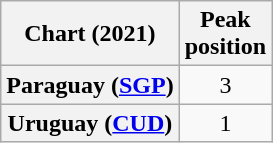<table class="wikitable plainrowheaders" style="text-align:center">
<tr>
<th scope="col">Chart (2021)</th>
<th scope="col">Peak<br>position</th>
</tr>
<tr>
<th scope="row">Paraguay (<a href='#'>SGP</a>)</th>
<td>3</td>
</tr>
<tr>
<th scope="row">Uruguay (<a href='#'>CUD</a>)</th>
<td>1</td>
</tr>
</table>
